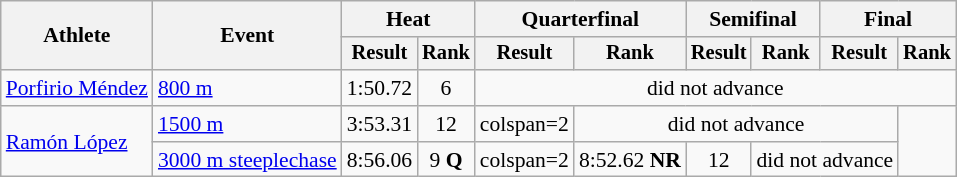<table class=wikitable style="font-size:90%">
<tr>
<th rowspan="2">Athlete</th>
<th rowspan="2">Event</th>
<th colspan="2">Heat</th>
<th colspan="2">Quarterfinal</th>
<th colspan="2">Semifinal</th>
<th colspan="2">Final</th>
</tr>
<tr style="font-size:95%">
<th>Result</th>
<th>Rank</th>
<th>Result</th>
<th>Rank</th>
<th>Result</th>
<th>Rank</th>
<th>Result</th>
<th>Rank</th>
</tr>
<tr align=center>
<td align=left><a href='#'>Porfirio Méndez</a></td>
<td align=left><a href='#'>800 m</a></td>
<td>1:50.72</td>
<td>6</td>
<td colspan=6>did not advance</td>
</tr>
<tr align=center>
<td align=left rowspan=2><a href='#'>Ramón López</a></td>
<td align=left><a href='#'>1500 m</a></td>
<td>3:53.31</td>
<td>12</td>
<td>colspan=2 </td>
<td colspan=4>did not advance</td>
</tr>
<tr align=center>
<td align=left><a href='#'>3000 m steeplechase</a></td>
<td>8:56.06</td>
<td>9 <strong>Q</strong></td>
<td>colspan=2 </td>
<td>8:52.62 <strong>NR</strong></td>
<td>12</td>
<td colspan=2>did not advance</td>
</tr>
</table>
